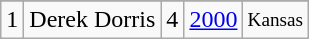<table class="wikitable">
<tr>
</tr>
<tr>
<td>1</td>
<td>Derek Dorris</td>
<td>4</td>
<td><a href='#'>2000</a></td>
<td style="font-size:80%;">Kansas</td>
</tr>
</table>
